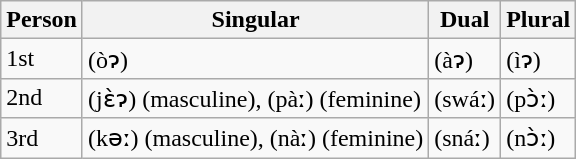<table class="wikitable">
<tr>
<th>Person</th>
<th>Singular</th>
<th>Dual</th>
<th>Plural</th>
</tr>
<tr>
<td>1st</td>
<td> (òɂ)</td>
<td> (àɂ)</td>
<td> (ìɂ)</td>
</tr>
<tr>
<td>2nd</td>
<td> (jɛ̀ɂ) (masculine),  (pàː) (feminine)</td>
<td> (swáː)</td>
<td> (pɔ̀ː)</td>
</tr>
<tr>
<td>3rd</td>
<td> (kəː) (masculine),  (nàː) (feminine)</td>
<td> (snáː)</td>
<td> (nɔ̀ː)</td>
</tr>
</table>
